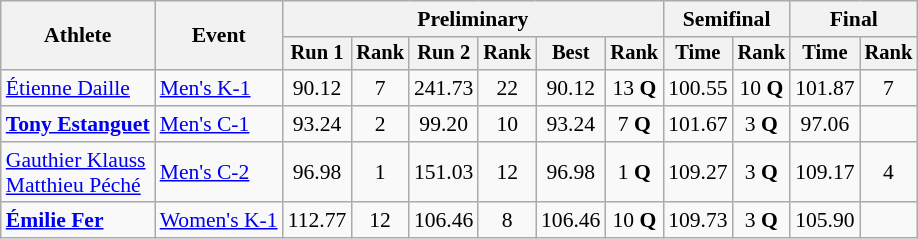<table class="wikitable" style="font-size:90%">
<tr>
<th rowspan="2">Athlete</th>
<th rowspan="2">Event</th>
<th colspan="6">Preliminary</th>
<th colspan="2">Semifinal</th>
<th colspan="2">Final</th>
</tr>
<tr style="font-size:95%">
<th>Run 1</th>
<th>Rank</th>
<th>Run 2</th>
<th>Rank</th>
<th>Best</th>
<th>Rank</th>
<th>Time</th>
<th>Rank</th>
<th>Time</th>
<th>Rank</th>
</tr>
<tr align=center>
<td align=left><a href='#'>Étienne Daille</a></td>
<td align=left><a href='#'>Men's K-1</a></td>
<td>90.12</td>
<td>7</td>
<td>241.73</td>
<td>22</td>
<td>90.12</td>
<td>13 <strong>Q</strong></td>
<td>100.55</td>
<td>10 <strong>Q</strong></td>
<td>101.87</td>
<td>7</td>
</tr>
<tr align=center>
<td align=left><strong><a href='#'>Tony Estanguet</a></strong></td>
<td align=left><a href='#'>Men's C-1</a></td>
<td>93.24</td>
<td>2</td>
<td>99.20</td>
<td>10</td>
<td>93.24</td>
<td>7 <strong>Q</strong></td>
<td>101.67</td>
<td>3 <strong>Q</strong></td>
<td>97.06</td>
<td></td>
</tr>
<tr align=center>
<td align=left><a href='#'>Gauthier Klauss</a><br><a href='#'>Matthieu Péché</a></td>
<td align=left><a href='#'>Men's C-2</a></td>
<td>96.98</td>
<td>1</td>
<td>151.03</td>
<td>12</td>
<td>96.98</td>
<td>1 <strong>Q</strong></td>
<td>109.27</td>
<td>3 <strong>Q</strong></td>
<td>109.17</td>
<td>4</td>
</tr>
<tr align=center>
<td align=left><strong><a href='#'>Émilie Fer</a></strong></td>
<td align=left><a href='#'>Women's K-1</a></td>
<td>112.77</td>
<td>12</td>
<td>106.46</td>
<td>8</td>
<td>106.46</td>
<td>10 <strong>Q</strong></td>
<td>109.73</td>
<td>3 <strong>Q</strong></td>
<td>105.90</td>
<td></td>
</tr>
</table>
